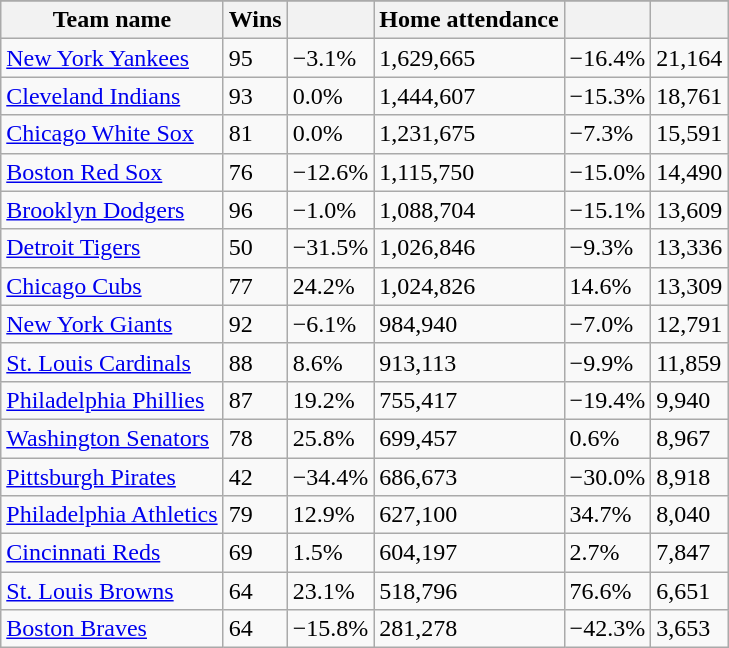<table class="wikitable sortable">
<tr style="text-align:center; font-size:larger;">
</tr>
<tr>
<th>Team name</th>
<th>Wins</th>
<th></th>
<th>Home attendance</th>
<th></th>
<th></th>
</tr>
<tr>
<td><a href='#'>New York Yankees</a></td>
<td>95</td>
<td>−3.1%</td>
<td>1,629,665</td>
<td>−16.4%</td>
<td>21,164</td>
</tr>
<tr>
<td><a href='#'>Cleveland Indians</a></td>
<td>93</td>
<td>0.0%</td>
<td>1,444,607</td>
<td>−15.3%</td>
<td>18,761</td>
</tr>
<tr>
<td><a href='#'>Chicago White Sox</a></td>
<td>81</td>
<td>0.0%</td>
<td>1,231,675</td>
<td>−7.3%</td>
<td>15,591</td>
</tr>
<tr>
<td><a href='#'>Boston Red Sox</a></td>
<td>76</td>
<td>−12.6%</td>
<td>1,115,750</td>
<td>−15.0%</td>
<td>14,490</td>
</tr>
<tr>
<td><a href='#'>Brooklyn Dodgers</a></td>
<td>96</td>
<td>−1.0%</td>
<td>1,088,704</td>
<td>−15.1%</td>
<td>13,609</td>
</tr>
<tr>
<td><a href='#'>Detroit Tigers</a></td>
<td>50</td>
<td>−31.5%</td>
<td>1,026,846</td>
<td>−9.3%</td>
<td>13,336</td>
</tr>
<tr>
<td><a href='#'>Chicago Cubs</a></td>
<td>77</td>
<td>24.2%</td>
<td>1,024,826</td>
<td>14.6%</td>
<td>13,309</td>
</tr>
<tr>
<td><a href='#'>New York Giants</a></td>
<td>92</td>
<td>−6.1%</td>
<td>984,940</td>
<td>−7.0%</td>
<td>12,791</td>
</tr>
<tr>
<td><a href='#'>St. Louis Cardinals</a></td>
<td>88</td>
<td>8.6%</td>
<td>913,113</td>
<td>−9.9%</td>
<td>11,859</td>
</tr>
<tr>
<td><a href='#'>Philadelphia Phillies</a></td>
<td>87</td>
<td>19.2%</td>
<td>755,417</td>
<td>−19.4%</td>
<td>9,940</td>
</tr>
<tr>
<td><a href='#'>Washington Senators</a></td>
<td>78</td>
<td>25.8%</td>
<td>699,457</td>
<td>0.6%</td>
<td>8,967</td>
</tr>
<tr>
<td><a href='#'>Pittsburgh Pirates</a></td>
<td>42</td>
<td>−34.4%</td>
<td>686,673</td>
<td>−30.0%</td>
<td>8,918</td>
</tr>
<tr>
<td><a href='#'>Philadelphia Athletics</a></td>
<td>79</td>
<td>12.9%</td>
<td>627,100</td>
<td>34.7%</td>
<td>8,040</td>
</tr>
<tr>
<td><a href='#'>Cincinnati Reds</a></td>
<td>69</td>
<td>1.5%</td>
<td>604,197</td>
<td>2.7%</td>
<td>7,847</td>
</tr>
<tr>
<td><a href='#'>St. Louis Browns</a></td>
<td>64</td>
<td>23.1%</td>
<td>518,796</td>
<td>76.6%</td>
<td>6,651</td>
</tr>
<tr>
<td><a href='#'>Boston Braves</a></td>
<td>64</td>
<td>−15.8%</td>
<td>281,278</td>
<td>−42.3%</td>
<td>3,653</td>
</tr>
</table>
